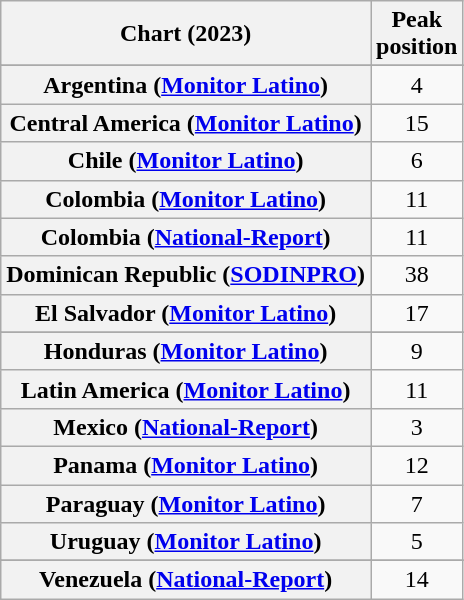<table class="wikitable sortable plainrowheaders" style="text-align:center">
<tr>
<th scope="col">Chart (2023)</th>
<th scope="col">Peak<br>position</th>
</tr>
<tr>
</tr>
<tr>
<th scope="row">Argentina (<a href='#'>Monitor Latino</a>)</th>
<td>4</td>
</tr>
<tr>
<th scope="row">Central America (<a href='#'>Monitor Latino</a>)</th>
<td>15</td>
</tr>
<tr>
<th scope="row">Chile (<a href='#'>Monitor Latino</a>)</th>
<td>6</td>
</tr>
<tr>
<th scope="row">Colombia (<a href='#'>Monitor Latino</a>)</th>
<td>11</td>
</tr>
<tr>
<th scope="row">Colombia (<a href='#'>National-Report</a>)</th>
<td>11</td>
</tr>
<tr>
<th scope="row">Dominican Republic (<a href='#'>SODINPRO</a>)</th>
<td>38</td>
</tr>
<tr>
<th scope="row">El Salvador (<a href='#'>Monitor Latino</a>)</th>
<td>17</td>
</tr>
<tr>
</tr>
<tr>
<th scope="row">Honduras (<a href='#'>Monitor Latino</a>)</th>
<td>9</td>
</tr>
<tr>
<th scope="row">Latin America (<a href='#'>Monitor Latino</a>)</th>
<td>11</td>
</tr>
<tr>
<th scope="row">Mexico (<a href='#'>National-Report</a>)</th>
<td>3</td>
</tr>
<tr>
<th scope="row">Panama (<a href='#'>Monitor Latino</a>)</th>
<td>12</td>
</tr>
<tr>
<th scope="row">Paraguay (<a href='#'>Monitor Latino</a>)</th>
<td>7</td>
</tr>
<tr>
<th scope="row">Uruguay (<a href='#'>Monitor Latino</a>)</th>
<td>5</td>
</tr>
<tr>
</tr>
<tr>
</tr>
<tr>
</tr>
<tr>
</tr>
<tr>
<th scope="row">Venezuela (<a href='#'>National-Report</a>)</th>
<td>14</td>
</tr>
</table>
